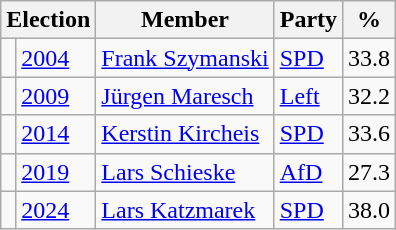<table class=wikitable>
<tr>
<th colspan=2>Election</th>
<th>Member</th>
<th>Party</th>
<th>%</th>
</tr>
<tr>
<td bgcolor=></td>
<td><a href='#'>2004</a></td>
<td><a href='#'>Frank Szymanski</a></td>
<td><a href='#'>SPD</a></td>
<td align=right>33.8</td>
</tr>
<tr>
<td bgcolor=></td>
<td><a href='#'>2009</a></td>
<td><a href='#'>Jürgen Maresch</a></td>
<td><a href='#'>Left</a></td>
<td align=right>32.2</td>
</tr>
<tr>
<td bgcolor=></td>
<td><a href='#'>2014</a></td>
<td><a href='#'>Kerstin Kircheis</a></td>
<td><a href='#'>SPD</a></td>
<td align=right>33.6</td>
</tr>
<tr>
<td bgcolor=></td>
<td><a href='#'>2019</a></td>
<td><a href='#'>Lars Schieske</a></td>
<td><a href='#'>AfD</a></td>
<td align=right>27.3</td>
</tr>
<tr>
<td bgcolor=></td>
<td><a href='#'>2024</a></td>
<td><a href='#'>Lars Katzmarek</a></td>
<td><a href='#'>SPD</a></td>
<td align=right>38.0</td>
</tr>
</table>
